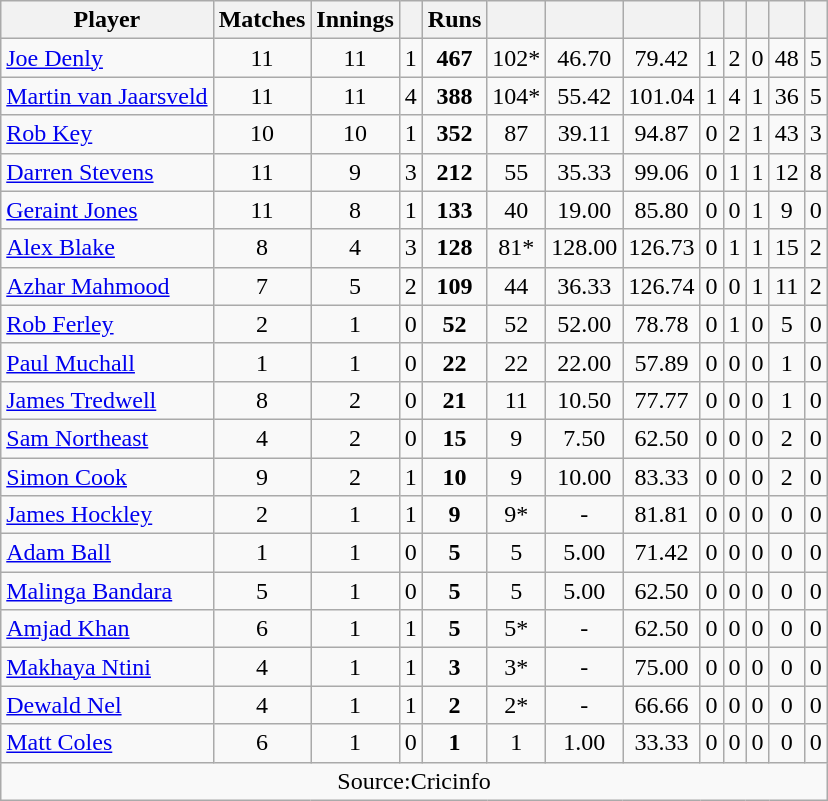<table class="wikitable" style="text-align:center">
<tr>
<th>Player</th>
<th>Matches</th>
<th>Innings</th>
<th></th>
<th>Runs</th>
<th></th>
<th></th>
<th></th>
<th></th>
<th></th>
<th></th>
<th></th>
<th></th>
</tr>
<tr>
<td align="left"><a href='#'>Joe Denly</a></td>
<td>11</td>
<td>11</td>
<td>1</td>
<td><strong>467</strong></td>
<td>102*</td>
<td>46.70</td>
<td>79.42</td>
<td>1</td>
<td>2</td>
<td>0</td>
<td>48</td>
<td>5</td>
</tr>
<tr>
<td align="left"><a href='#'>Martin van Jaarsveld</a></td>
<td>11</td>
<td>11</td>
<td>4</td>
<td><strong>388</strong></td>
<td>104*</td>
<td>55.42</td>
<td>101.04</td>
<td>1</td>
<td>4</td>
<td>1</td>
<td>36</td>
<td>5</td>
</tr>
<tr>
<td align="left"><a href='#'>Rob Key</a></td>
<td>10</td>
<td>10</td>
<td>1</td>
<td><strong>352</strong></td>
<td>87</td>
<td>39.11</td>
<td>94.87</td>
<td>0</td>
<td>2</td>
<td>1</td>
<td>43</td>
<td>3</td>
</tr>
<tr>
<td align="left"><a href='#'>Darren Stevens</a></td>
<td>11</td>
<td>9</td>
<td>3</td>
<td><strong>212</strong></td>
<td>55</td>
<td>35.33</td>
<td>99.06</td>
<td>0</td>
<td>1</td>
<td>1</td>
<td>12</td>
<td>8</td>
</tr>
<tr>
<td align="left"><a href='#'>Geraint Jones</a></td>
<td>11</td>
<td>8</td>
<td>1</td>
<td><strong>133</strong></td>
<td>40</td>
<td>19.00</td>
<td>85.80</td>
<td>0</td>
<td>0</td>
<td>1</td>
<td>9</td>
<td>0</td>
</tr>
<tr>
<td align="left"><a href='#'>Alex Blake</a></td>
<td>8</td>
<td>4</td>
<td>3</td>
<td><strong>128</strong></td>
<td>81*</td>
<td>128.00</td>
<td>126.73</td>
<td>0</td>
<td>1</td>
<td>1</td>
<td>15</td>
<td>2</td>
</tr>
<tr>
<td align="left"><a href='#'>Azhar Mahmood</a></td>
<td>7</td>
<td>5</td>
<td>2</td>
<td><strong>109</strong></td>
<td>44</td>
<td>36.33</td>
<td>126.74</td>
<td>0</td>
<td>0</td>
<td>1</td>
<td>11</td>
<td>2</td>
</tr>
<tr>
<td align="left"><a href='#'>Rob Ferley</a></td>
<td>2</td>
<td>1</td>
<td>0</td>
<td><strong>52</strong></td>
<td>52</td>
<td>52.00</td>
<td>78.78</td>
<td>0</td>
<td>1</td>
<td>0</td>
<td>5</td>
<td>0</td>
</tr>
<tr>
<td align="left"><a href='#'>Paul Muchall</a></td>
<td>1</td>
<td>1</td>
<td>0</td>
<td><strong>22</strong></td>
<td>22</td>
<td>22.00</td>
<td>57.89</td>
<td>0</td>
<td>0</td>
<td>0</td>
<td>1</td>
<td>0</td>
</tr>
<tr>
<td align="left"><a href='#'>James Tredwell</a></td>
<td>8</td>
<td>2</td>
<td>0</td>
<td><strong>21</strong></td>
<td>11</td>
<td>10.50</td>
<td>77.77</td>
<td>0</td>
<td>0</td>
<td>0</td>
<td>1</td>
<td>0</td>
</tr>
<tr>
<td align="left"><a href='#'>Sam Northeast</a></td>
<td>4</td>
<td>2</td>
<td>0</td>
<td><strong>15</strong></td>
<td>9</td>
<td>7.50</td>
<td>62.50</td>
<td>0</td>
<td>0</td>
<td>0</td>
<td>2</td>
<td>0</td>
</tr>
<tr>
<td align="left"><a href='#'>Simon Cook</a></td>
<td>9</td>
<td>2</td>
<td>1</td>
<td><strong>10</strong></td>
<td>9</td>
<td>10.00</td>
<td>83.33</td>
<td>0</td>
<td>0</td>
<td>0</td>
<td>2</td>
<td>0</td>
</tr>
<tr>
<td align="left"><a href='#'>James Hockley</a></td>
<td>2</td>
<td>1</td>
<td>1</td>
<td><strong>9</strong></td>
<td>9*</td>
<td>-</td>
<td>81.81</td>
<td>0</td>
<td>0</td>
<td>0</td>
<td>0</td>
<td>0</td>
</tr>
<tr>
<td align="left"><a href='#'>Adam Ball</a></td>
<td>1</td>
<td>1</td>
<td>0</td>
<td><strong>5</strong></td>
<td>5</td>
<td>5.00</td>
<td>71.42</td>
<td>0</td>
<td>0</td>
<td>0</td>
<td>0</td>
<td>0</td>
</tr>
<tr>
<td align="left"><a href='#'>Malinga Bandara</a></td>
<td>5</td>
<td>1</td>
<td>0</td>
<td><strong>5</strong></td>
<td>5</td>
<td>5.00</td>
<td>62.50</td>
<td>0</td>
<td>0</td>
<td>0</td>
<td>0</td>
<td>0</td>
</tr>
<tr>
<td align="left"><a href='#'>Amjad Khan</a></td>
<td>6</td>
<td>1</td>
<td>1</td>
<td><strong>5</strong></td>
<td>5*</td>
<td>-</td>
<td>62.50</td>
<td>0</td>
<td>0</td>
<td>0</td>
<td>0</td>
<td>0</td>
</tr>
<tr>
<td align="left"><a href='#'>Makhaya Ntini</a></td>
<td>4</td>
<td>1</td>
<td>1</td>
<td><strong>3</strong></td>
<td>3*</td>
<td>-</td>
<td>75.00</td>
<td>0</td>
<td>0</td>
<td>0</td>
<td>0</td>
<td>0</td>
</tr>
<tr>
<td align="left"><a href='#'>Dewald Nel</a></td>
<td>4</td>
<td>1</td>
<td>1</td>
<td><strong>2</strong></td>
<td>2*</td>
<td>-</td>
<td>66.66</td>
<td>0</td>
<td>0</td>
<td>0</td>
<td>0</td>
<td>0</td>
</tr>
<tr>
<td align="left"><a href='#'>Matt Coles</a></td>
<td>6</td>
<td>1</td>
<td>0</td>
<td><strong>1</strong></td>
<td>1</td>
<td>1.00</td>
<td>33.33</td>
<td>0</td>
<td>0</td>
<td>0</td>
<td>0</td>
<td>0</td>
</tr>
<tr>
<td colspan="13">Source:Cricinfo</td>
</tr>
</table>
